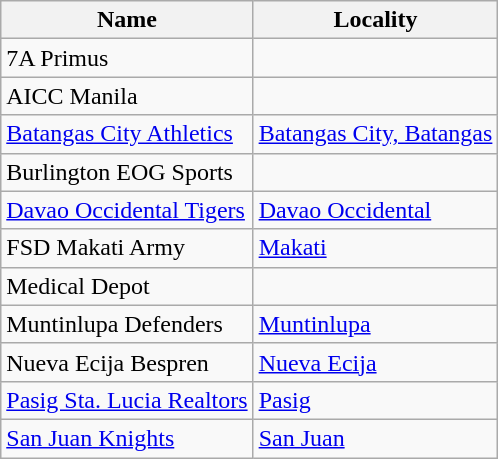<table class="wikitable sortable">
<tr>
<th>Name</th>
<th>Locality</th>
</tr>
<tr>
<td>7A Primus</td>
<td></td>
</tr>
<tr>
<td>AICC Manila</td>
<td></td>
</tr>
<tr>
<td><a href='#'>Batangas City Athletics</a></td>
<td><a href='#'>Batangas City, Batangas</a></td>
</tr>
<tr>
<td>Burlington EOG Sports</td>
<td></td>
</tr>
<tr>
<td><a href='#'>Davao Occidental Tigers</a></td>
<td><a href='#'>Davao Occidental</a></td>
</tr>
<tr>
<td>FSD Makati Army</td>
<td><a href='#'>Makati</a></td>
</tr>
<tr>
<td>Medical Depot</td>
<td></td>
</tr>
<tr>
<td>Muntinlupa Defenders</td>
<td><a href='#'>Muntinlupa</a></td>
</tr>
<tr>
<td>Nueva Ecija Bespren</td>
<td><a href='#'>Nueva Ecija</a></td>
</tr>
<tr>
<td><a href='#'>Pasig Sta. Lucia Realtors</a></td>
<td><a href='#'>Pasig</a></td>
</tr>
<tr>
<td><a href='#'>San Juan Knights</a></td>
<td><a href='#'>San Juan</a></td>
</tr>
</table>
